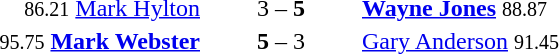<table style="text-align:center">
<tr>
<th width=223></th>
<th width=100></th>
<th width=223></th>
</tr>
<tr>
<td align=right><small>86.21</small> <a href='#'>Mark Hylton</a> </td>
<td>3 – <strong>5</strong></td>
<td align=left> <strong><a href='#'>Wayne Jones</a></strong> <small>88.87</small></td>
</tr>
<tr>
<td align=right><small>95.75</small> <strong><a href='#'>Mark Webster</a></strong> </td>
<td><strong>5</strong> – 3</td>
<td align=left> <a href='#'>Gary Anderson</a> <small>91.45</small></td>
</tr>
</table>
